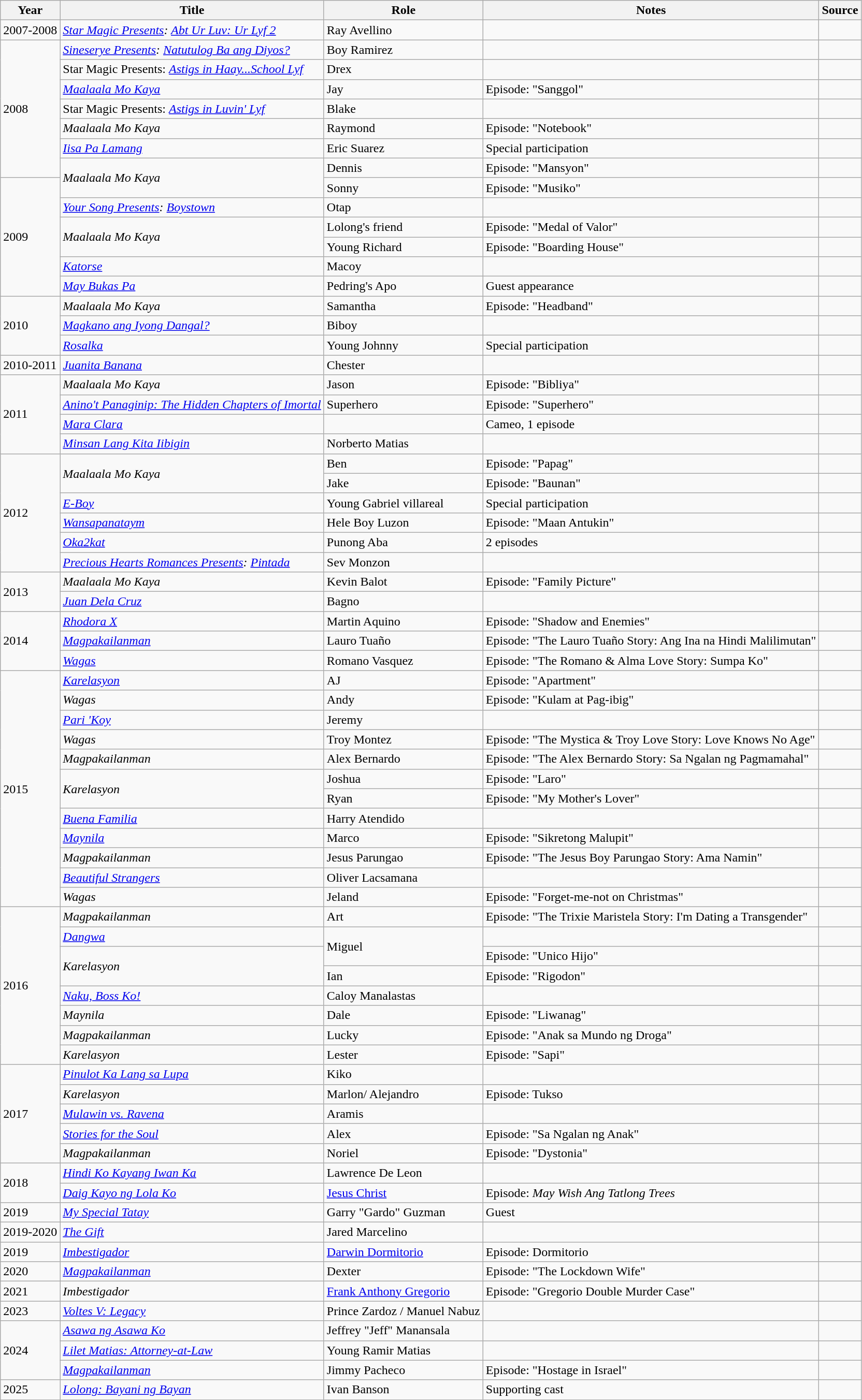<table class="wikitable sortable">
<tr>
<th>Year</th>
<th>Title</th>
<th>Role</th>
<th class="unsortable">Notes</th>
<th class="unsortable">Source</th>
</tr>
<tr>
<td>2007-2008</td>
<td><em><a href='#'>Star Magic Presents</a>: <a href='#'>Abt Ur Luv: Ur Lyf 2</a></em></td>
<td>Ray Avellino</td>
<td></td>
<td></td>
</tr>
<tr>
<td rowspan="7">2008</td>
<td><em><a href='#'>Sineserye Presents</a>: <a href='#'>Natutulog Ba ang Diyos?</a></em></td>
<td>Boy Ramirez</td>
<td></td>
<td></td>
</tr>
<tr>
<td>Star Magic Presents: <em><a href='#'>Astigs in Haay...School Lyf</a></em></td>
<td>Drex</td>
<td></td>
<td></td>
</tr>
<tr>
<td><em><a href='#'>Maalaala Mo Kaya</a></em></td>
<td>Jay</td>
<td>Episode: "Sanggol"</td>
<td></td>
</tr>
<tr>
<td>Star Magic Presents: <em><a href='#'>Astigs in Luvin' Lyf</a></em></td>
<td>Blake</td>
<td></td>
<td></td>
</tr>
<tr>
<td><em>Maalaala Mo Kaya</em></td>
<td>Raymond</td>
<td>Episode: "Notebook"</td>
<td></td>
</tr>
<tr>
<td><em><a href='#'>Iisa Pa Lamang</a></em></td>
<td>Eric Suarez</td>
<td>Special participation</td>
<td></td>
</tr>
<tr>
<td rowspan="2"><em>Maalaala Mo Kaya</em></td>
<td>Dennis</td>
<td>Episode: "Mansyon"</td>
<td></td>
</tr>
<tr>
<td rowspan="6">2009</td>
<td>Sonny</td>
<td>Episode: "Musiko"</td>
<td></td>
</tr>
<tr>
<td><em><a href='#'>Your Song Presents</a>: <a href='#'>Boystown</a></em></td>
<td>Otap</td>
<td></td>
<td></td>
</tr>
<tr>
<td rowspan="2"><em>Maalaala Mo Kaya</em></td>
<td>Lolong's friend</td>
<td>Episode: "Medal of Valor"</td>
<td></td>
</tr>
<tr>
<td>Young Richard</td>
<td>Episode: "Boarding House"</td>
<td></td>
</tr>
<tr>
<td><em><a href='#'>Katorse</a></em></td>
<td>Macoy</td>
<td></td>
<td></td>
</tr>
<tr>
<td><em><a href='#'>May Bukas Pa</a></em></td>
<td>Pedring's Apo</td>
<td>Guest appearance</td>
<td></td>
</tr>
<tr>
<td rowspan="3">2010</td>
<td><em>Maalaala Mo Kaya</em></td>
<td>Samantha</td>
<td>Episode: "Headband"</td>
<td></td>
</tr>
<tr>
<td><em><a href='#'>Magkano ang Iyong Dangal?</a></em></td>
<td>Biboy</td>
<td></td>
<td></td>
</tr>
<tr>
<td><em><a href='#'>Rosalka</a></em></td>
<td>Young Johnny</td>
<td>Special participation</td>
<td></td>
</tr>
<tr>
<td>2010-2011</td>
<td><em><a href='#'>Juanita Banana</a></em></td>
<td>Chester</td>
<td></td>
<td></td>
</tr>
<tr>
<td rowspan="4">2011</td>
<td><em>Maalaala Mo Kaya</em></td>
<td>Jason</td>
<td>Episode: "Bibliya"</td>
<td></td>
</tr>
<tr>
<td><em><a href='#'>Anino't Panaginip: The Hidden Chapters of Imortal</a></em></td>
<td>Superhero</td>
<td>Episode: "Superhero"</td>
<td></td>
</tr>
<tr>
<td><em><a href='#'>Mara Clara</a></em></td>
<td></td>
<td>Cameo, 1 episode</td>
<td></td>
</tr>
<tr>
<td><em><a href='#'>Minsan Lang Kita Iibigin</a></em></td>
<td>Norberto Matias</td>
<td></td>
<td></td>
</tr>
<tr>
<td rowspan="6">2012</td>
<td rowspan="2"><em>Maalaala Mo Kaya</em></td>
<td>Ben</td>
<td>Episode: "Papag"</td>
<td></td>
</tr>
<tr>
<td>Jake</td>
<td>Episode: "Baunan"</td>
<td></td>
</tr>
<tr>
<td><em><a href='#'>E-Boy</a></em></td>
<td>Young Gabriel villareal</td>
<td>Special participation</td>
<td></td>
</tr>
<tr>
<td><em><a href='#'>Wansapanataym</a></em></td>
<td>Hele Boy Luzon</td>
<td>Episode: "Maan Antukin"</td>
<td></td>
</tr>
<tr>
<td><em><a href='#'>Oka2kat</a></em></td>
<td>Punong Aba</td>
<td>2 episodes</td>
<td></td>
</tr>
<tr>
<td><em><a href='#'>Precious Hearts Romances Presents</a>: <a href='#'>Pintada</a></em></td>
<td>Sev Monzon</td>
<td></td>
<td></td>
</tr>
<tr>
<td rowspan="2">2013</td>
<td><em>Maalaala Mo Kaya</em></td>
<td>Kevin Balot</td>
<td>Episode: "Family Picture"</td>
<td></td>
</tr>
<tr>
<td><em><a href='#'>Juan Dela Cruz</a></em></td>
<td>Bagno</td>
<td></td>
<td></td>
</tr>
<tr>
<td rowspan="3">2014</td>
<td><em><a href='#'>Rhodora X</a></em></td>
<td>Martin Aquino</td>
<td>Episode: "Shadow and Enemies"</td>
<td></td>
</tr>
<tr>
<td><em><a href='#'>Magpakailanman</a></em></td>
<td>Lauro Tuaño</td>
<td>Episode: "The Lauro Tuaño Story: Ang Ina na Hindi Malilimutan"</td>
<td></td>
</tr>
<tr>
<td><em><a href='#'>Wagas</a></em></td>
<td>Romano Vasquez</td>
<td>Episode: "The Romano & Alma Love Story: Sumpa Ko"</td>
<td></td>
</tr>
<tr>
<td rowspan="12">2015</td>
<td><em><a href='#'>Karelasyon</a></em></td>
<td>AJ</td>
<td>Episode: "Apartment"</td>
<td></td>
</tr>
<tr>
<td><em>Wagas</em></td>
<td>Andy</td>
<td>Episode: "Kulam at Pag-ibig"</td>
<td></td>
</tr>
<tr>
<td><em><a href='#'>Pari 'Koy</a></em></td>
<td>Jeremy</td>
<td></td>
<td></td>
</tr>
<tr>
<td><em>Wagas</em></td>
<td>Troy Montez</td>
<td>Episode: "The Mystica & Troy Love Story: Love Knows No Age"</td>
<td></td>
</tr>
<tr>
<td><em>Magpakailanman</em></td>
<td>Alex Bernardo</td>
<td>Episode: "The Alex Bernardo Story: Sa Ngalan ng Pagmamahal"</td>
<td></td>
</tr>
<tr>
<td rowspan="2"><em>Karelasyon</em></td>
<td>Joshua</td>
<td>Episode: "Laro"</td>
<td></td>
</tr>
<tr>
<td>Ryan</td>
<td>Episode: "My Mother's Lover"</td>
<td></td>
</tr>
<tr>
<td><em><a href='#'>Buena Familia</a></em></td>
<td>Harry Atendido</td>
<td></td>
<td></td>
</tr>
<tr>
<td><em><a href='#'>Maynila</a></em></td>
<td>Marco</td>
<td>Episode: "Sikretong Malupit"</td>
<td></td>
</tr>
<tr>
<td><em>Magpakailanman</em></td>
<td>Jesus Parungao</td>
<td>Episode: "The Jesus Boy Parungao Story: Ama Namin"</td>
<td></td>
</tr>
<tr>
<td><em><a href='#'>Beautiful Strangers</a></em></td>
<td>Oliver Lacsamana</td>
<td></td>
<td></td>
</tr>
<tr>
<td><em>Wagas</em></td>
<td>Jeland</td>
<td>Episode: "Forget-me-not on Christmas"</td>
<td></td>
</tr>
<tr>
<td rowspan="8">2016</td>
<td><em>Magpakailanman</em></td>
<td>Art</td>
<td>Episode: "The Trixie Maristela Story: I'm Dating a Transgender"</td>
<td></td>
</tr>
<tr>
<td><em><a href='#'>Dangwa</a></em></td>
<td rowspan="2">Miguel</td>
<td></td>
<td></td>
</tr>
<tr>
<td rowspan="2"><em>Karelasyon</em></td>
<td>Episode: "Unico Hijo"</td>
<td></td>
</tr>
<tr>
<td>Ian</td>
<td>Episode: "Rigodon"</td>
<td></td>
</tr>
<tr>
<td><em><a href='#'>Naku, Boss Ko!</a></em></td>
<td>Caloy Manalastas</td>
<td></td>
<td></td>
</tr>
<tr>
<td><em>Maynila</em></td>
<td>Dale</td>
<td>Episode: "Liwanag"</td>
<td></td>
</tr>
<tr>
<td><em>Magpakailanman</em></td>
<td>Lucky</td>
<td>Episode: "Anak sa Mundo ng Droga"</td>
<td></td>
</tr>
<tr>
<td><em>Karelasyon</em></td>
<td>Lester</td>
<td>Episode: "Sapi"</td>
<td></td>
</tr>
<tr>
<td rowspan="5">2017</td>
<td><em><a href='#'>Pinulot Ka Lang sa Lupa</a></em></td>
<td>Kiko</td>
<td></td>
<td></td>
</tr>
<tr>
<td><em>Karelasyon</em></td>
<td>Marlon/ Alejandro</td>
<td>Episode: Tukso</td>
<td></td>
</tr>
<tr>
<td><em><a href='#'>Mulawin vs. Ravena</a></em></td>
<td>Aramis</td>
<td></td>
<td></td>
</tr>
<tr>
<td><em><a href='#'>Stories for the Soul</a></em></td>
<td>Alex</td>
<td>Episode: "Sa Ngalan ng Anak"</td>
<td></td>
</tr>
<tr>
<td><em>Magpakailanman</em></td>
<td>Noriel</td>
<td>Episode: "Dystonia"</td>
<td></td>
</tr>
<tr>
<td rowspan="2">2018</td>
<td><em><a href='#'>Hindi Ko Kayang Iwan Ka</a></em></td>
<td>Lawrence De Leon</td>
<td></td>
<td></td>
</tr>
<tr>
<td><em><a href='#'>Daig Kayo ng Lola Ko</a></em></td>
<td><a href='#'>Jesus Christ</a></td>
<td>Episode: <em>May Wish Ang Tatlong Trees</em></td>
<td></td>
</tr>
<tr>
<td>2019</td>
<td><em><a href='#'>My Special Tatay</a></em></td>
<td>Garry "Gardo" Guzman</td>
<td>Guest</td>
<td></td>
</tr>
<tr>
<td>2019-2020</td>
<td><em><a href='#'>The Gift</a></em></td>
<td>Jared Marcelino</td>
<td></td>
<td></td>
</tr>
<tr>
<td>2019</td>
<td><em><a href='#'>Imbestigador</a></em></td>
<td><a href='#'>Darwin Dormitorio</a></td>
<td>Episode: Dormitorio</td>
<td></td>
</tr>
<tr>
<td>2020</td>
<td><em><a href='#'>Magpakailanman</a></em></td>
<td>Dexter</td>
<td>Episode: "The Lockdown Wife"</td>
<td></td>
</tr>
<tr>
<td>2021</td>
<td><em>Imbestigador</em></td>
<td><a href='#'>Frank Anthony Gregorio</a></td>
<td>Episode: "Gregorio Double Murder Case"</td>
<td></td>
</tr>
<tr>
<td>2023</td>
<td><em><a href='#'>Voltes V: Legacy</a></em></td>
<td>Prince Zardoz / Manuel Nabuz</td>
<td></td>
<td></td>
</tr>
<tr>
<td rowspan="3">2024</td>
<td><em><a href='#'>Asawa ng Asawa Ko</a></em></td>
<td>Jeffrey "Jeff" Manansala</td>
<td></td>
<td></td>
</tr>
<tr>
<td><em><a href='#'>Lilet Matias: Attorney-at-Law</a></em></td>
<td>Young Ramir Matias</td>
<td></td>
<td></td>
</tr>
<tr>
<td><em><a href='#'>Magpakailanman</a></em></td>
<td>Jimmy Pacheco</td>
<td>Episode: "Hostage in Israel"</td>
<td></td>
</tr>
<tr>
<td>2025</td>
<td><a href='#'><em>Lolong: Bayani ng Bayan</em></a></td>
<td>Ivan Banson</td>
<td>Supporting cast</td>
<td></td>
</tr>
</table>
